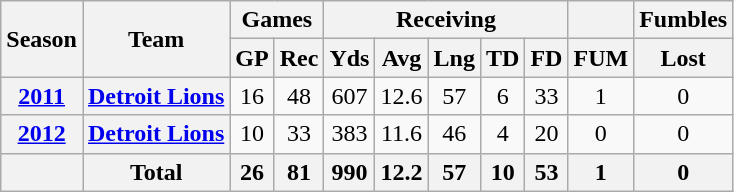<table class=wikitable style="text-align:center;">
<tr>
<th rowspan=2>Season</th>
<th rowspan=2>Team</th>
<th colspan=2>Games</th>
<th colspan=5>Receiving</th>
<th></th>
<th>Fumbles</th>
</tr>
<tr>
<th>GP</th>
<th>Rec</th>
<th>Yds</th>
<th>Avg</th>
<th>Lng</th>
<th>TD</th>
<th>FD</th>
<th>FUM</th>
<th>Lost</th>
</tr>
<tr>
<th><a href='#'>2011</a></th>
<th><a href='#'>Detroit Lions</a></th>
<td>16</td>
<td>48</td>
<td>607</td>
<td>12.6</td>
<td>57</td>
<td>6</td>
<td>33</td>
<td>1</td>
<td>0</td>
</tr>
<tr>
<th><a href='#'>2012</a></th>
<th><a href='#'>Detroit Lions</a></th>
<td>10</td>
<td>33</td>
<td>383</td>
<td>11.6</td>
<td>46</td>
<td>4</td>
<td>20</td>
<td>0</td>
<td>0</td>
</tr>
<tr>
<th></th>
<th>Total</th>
<th>26</th>
<th>81</th>
<th>990</th>
<th>12.2</th>
<th>57</th>
<th>10</th>
<th>53</th>
<th>1</th>
<th>0</th>
</tr>
</table>
